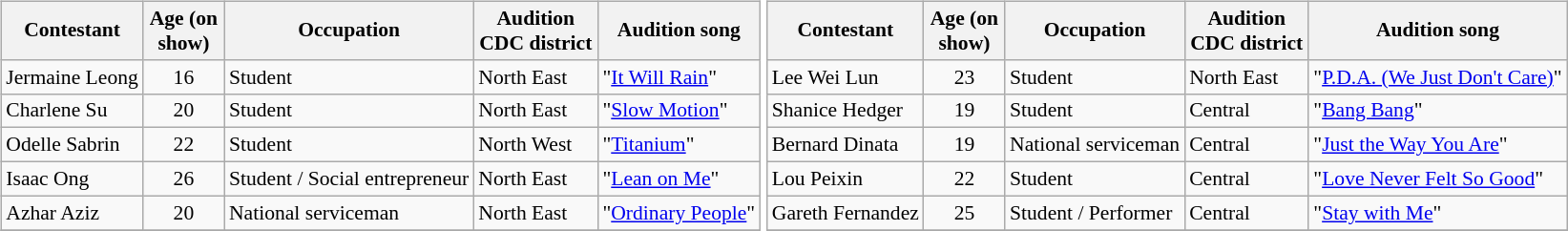<table>
<tr>
<td><br><table class="wikitable" style="margin:0; font-size:90%;">
<tr>
<th>Contestant</th>
<th style="width:50px;">Age (on show)</th>
<th>Occupation</th>
<th style="width:80px;">Audition CDC district</th>
<th>Audition song</th>
</tr>
<tr>
<td>Jermaine Leong</td>
<td style="text-align:center;">16</td>
<td>Student</td>
<td>North East</td>
<td>"<a href='#'>It Will Rain</a>"</td>
</tr>
<tr>
<td>Charlene Su</td>
<td style="text-align:center;">20</td>
<td>Student</td>
<td>North East</td>
<td>"<a href='#'>Slow Motion</a>"</td>
</tr>
<tr>
<td>Odelle Sabrin</td>
<td style="text-align:center;">22</td>
<td>Student</td>
<td>North West</td>
<td>"<a href='#'>Titanium</a>"</td>
</tr>
<tr>
<td>Isaac Ong</td>
<td style="text-align:center;">26</td>
<td>Student / Social entrepreneur</td>
<td>North East</td>
<td>"<a href='#'>Lean on Me</a>"</td>
</tr>
<tr>
<td>Azhar Aziz</td>
<td style="text-align:center;">20</td>
<td>National serviceman</td>
<td>North East</td>
<td>"<a href='#'>Ordinary People</a>"</td>
</tr>
<tr>
</tr>
</table>
</td>
<td><br><table class="wikitable" style="margin:0; font-size:90%;">
<tr>
<th>Contestant</th>
<th style="width:50px;">Age (on show)</th>
<th>Occupation</th>
<th style="width:80px;">Audition CDC district</th>
<th>Audition song</th>
</tr>
<tr>
<td>Lee Wei Lun</td>
<td style="text-align:center;">23</td>
<td>Student</td>
<td>North East</td>
<td>"<a href='#'>P.D.A. (We Just Don't Care)</a>"</td>
</tr>
<tr>
<td>Shanice Hedger</td>
<td style="text-align:center;">19</td>
<td>Student</td>
<td>Central</td>
<td>"<a href='#'>Bang Bang</a>"</td>
</tr>
<tr>
<td>Bernard Dinata</td>
<td style="text-align:center;">19</td>
<td>National serviceman</td>
<td>Central</td>
<td>"<a href='#'>Just the Way You Are</a>"</td>
</tr>
<tr>
<td>Lou Peixin</td>
<td style="text-align:center;">22</td>
<td>Student</td>
<td>Central</td>
<td>"<a href='#'>Love Never Felt So Good</a>"</td>
</tr>
<tr>
<td>Gareth Fernandez</td>
<td style="text-align:center;">25</td>
<td>Student / Performer</td>
<td>Central</td>
<td>"<a href='#'>Stay with Me</a>"</td>
</tr>
<tr>
</tr>
</table>
</td>
</tr>
</table>
